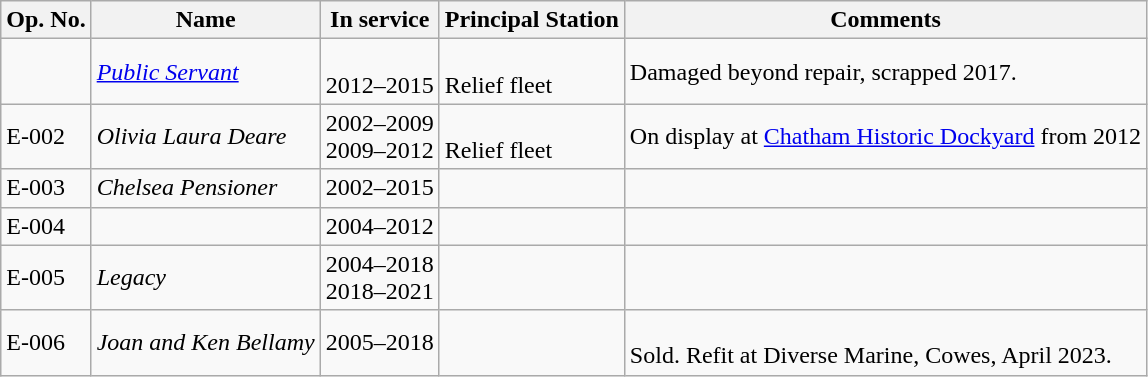<table class="wikitable">
<tr>
<th>Op. No.</th>
<th>Name</th>
<th>In service</th>
<th>Principal Station</th>
<th>Comments</th>
</tr>
<tr>
<td></td>
<td><a href='#'><em>Public Servant<br></em></a></td>
<td><br>2012–2015</td>
<td><br>Relief fleet</td>
<td>Damaged beyond repair, scrapped 2017.</td>
</tr>
<tr>
<td>E-002</td>
<td><em>Olivia Laura Deare</em></td>
<td>2002–2009<br>2009–2012</td>
<td><br>Relief fleet</td>
<td>On display at <a href='#'>Chatham Historic Dockyard</a> from 2012</td>
</tr>
<tr>
<td>E-003</td>
<td><em>Chelsea Pensioner</em></td>
<td>2002–2015</td>
<td></td>
<td></td>
</tr>
<tr>
<td>E-004</td>
<td></td>
<td>2004–2012</td>
<td></td>
<td></td>
</tr>
<tr>
<td>E-005</td>
<td><em>Legacy</em></td>
<td>2004–2018<br>2018–2021</td>
<td><br></td>
<td></td>
</tr>
<tr>
<td>E-006</td>
<td><em>Joan and Ken Bellamy</em></td>
<td>2005–2018</td>
<td></td>
<td><br>Sold. Refit at Diverse Marine, Cowes, April 2023.</td>
</tr>
</table>
